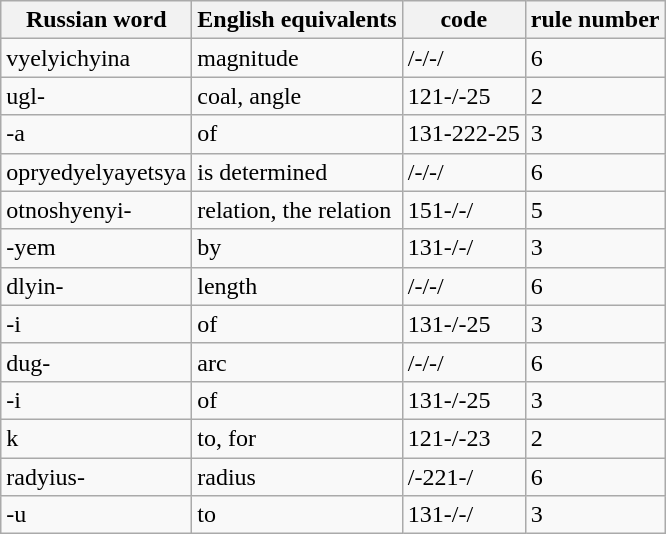<table class="wikitable">
<tr>
<th>Russian word</th>
<th>English equivalents</th>
<th>code</th>
<th>rule number</th>
</tr>
<tr>
<td>vyelyichyina</td>
<td>magnitude</td>
<td>/-/-/</td>
<td>6</td>
</tr>
<tr>
<td>ugl-</td>
<td>coal, angle</td>
<td>121-/-25</td>
<td>2</td>
</tr>
<tr>
<td>-a</td>
<td>of</td>
<td>131-222-25</td>
<td>3</td>
</tr>
<tr>
<td>opryedyelyayetsya</td>
<td>is determined</td>
<td>/-/-/</td>
<td>6</td>
</tr>
<tr>
<td>otnoshyenyi-</td>
<td>relation, the relation</td>
<td>151-/-/</td>
<td>5</td>
</tr>
<tr>
<td>-yem</td>
<td>by</td>
<td>131-/-/</td>
<td>3</td>
</tr>
<tr>
<td>dlyin-</td>
<td>length</td>
<td>/-/-/</td>
<td>6</td>
</tr>
<tr>
<td>-i</td>
<td>of</td>
<td>131-/-25</td>
<td>3</td>
</tr>
<tr>
<td>dug-</td>
<td>arc</td>
<td>/-/-/</td>
<td>6</td>
</tr>
<tr>
<td>-i</td>
<td>of</td>
<td>131-/-25</td>
<td>3</td>
</tr>
<tr>
<td>k</td>
<td>to, for</td>
<td>121-/-23</td>
<td>2</td>
</tr>
<tr>
<td>radyius-</td>
<td>radius</td>
<td>/-221-/</td>
<td>6</td>
</tr>
<tr>
<td>-u</td>
<td>to</td>
<td>131-/-/</td>
<td>3</td>
</tr>
</table>
